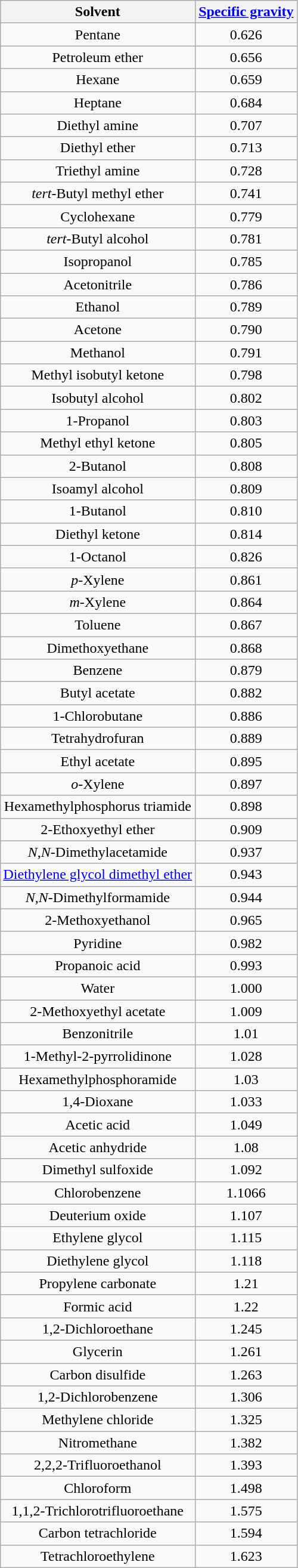<table class="wikitable sortable mw-collapsible mw-collapsed" style="margin:1em auto; text-align:center;">
<tr>
<th>Solvent</th>
<th><a href='#'>Specific gravity</a></th>
</tr>
<tr>
<td>Pentane</td>
<td>0.626</td>
</tr>
<tr>
<td>Petroleum ether</td>
<td>0.656</td>
</tr>
<tr>
<td>Hexane</td>
<td>0.659</td>
</tr>
<tr>
<td>Heptane</td>
<td>0.684</td>
</tr>
<tr>
<td>Diethyl amine</td>
<td>0.707</td>
</tr>
<tr>
<td>Diethyl ether</td>
<td>0.713</td>
</tr>
<tr>
<td>Triethyl amine</td>
<td>0.728</td>
</tr>
<tr>
<td><em>tert</em>-Butyl methyl ether</td>
<td>0.741</td>
</tr>
<tr>
<td>Cyclohexane</td>
<td>0.779</td>
</tr>
<tr>
<td><em>tert</em>-Butyl alcohol</td>
<td>0.781</td>
</tr>
<tr>
<td>Isopropanol</td>
<td>0.785</td>
</tr>
<tr>
<td>Acetonitrile</td>
<td>0.786</td>
</tr>
<tr>
<td>Ethanol</td>
<td>0.789</td>
</tr>
<tr>
<td>Acetone</td>
<td>0.790</td>
</tr>
<tr>
<td>Methanol</td>
<td>0.791</td>
</tr>
<tr>
<td>Methyl isobutyl ketone</td>
<td>0.798</td>
</tr>
<tr>
<td>Isobutyl alcohol</td>
<td>0.802</td>
</tr>
<tr>
<td>1-Propanol</td>
<td>0.803</td>
</tr>
<tr>
<td>Methyl ethyl ketone</td>
<td>0.805</td>
</tr>
<tr>
<td>2-Butanol</td>
<td>0.808</td>
</tr>
<tr>
<td>Isoamyl alcohol</td>
<td>0.809</td>
</tr>
<tr>
<td>1-Butanol</td>
<td>0.810</td>
</tr>
<tr>
<td>Diethyl ketone</td>
<td>0.814</td>
</tr>
<tr>
<td>1-Octanol</td>
<td>0.826</td>
</tr>
<tr>
<td><em>p</em>-Xylene</td>
<td>0.861</td>
</tr>
<tr>
<td><em>m</em>-Xylene</td>
<td>0.864</td>
</tr>
<tr>
<td>Toluene</td>
<td>0.867</td>
</tr>
<tr>
<td>Dimethoxyethane</td>
<td>0.868</td>
</tr>
<tr>
<td>Benzene</td>
<td>0.879</td>
</tr>
<tr>
<td>Butyl acetate</td>
<td>0.882</td>
</tr>
<tr>
<td>1-Chlorobutane</td>
<td>0.886</td>
</tr>
<tr>
<td>Tetrahydrofuran</td>
<td>0.889</td>
</tr>
<tr>
<td>Ethyl acetate</td>
<td>0.895</td>
</tr>
<tr>
<td><em>o</em>-Xylene</td>
<td>0.897</td>
</tr>
<tr>
<td>Hexamethylphosphorus triamide</td>
<td>0.898</td>
</tr>
<tr>
<td>2-Ethoxyethyl ether</td>
<td>0.909</td>
</tr>
<tr>
<td><em>N</em>,<em>N</em>-Dimethylacetamide</td>
<td>0.937</td>
</tr>
<tr>
<td><a href='#'>Diethylene glycol dimethyl ether</a></td>
<td>0.943</td>
</tr>
<tr>
<td><em>N</em>,<em>N</em>-Dimethylformamide</td>
<td>0.944</td>
</tr>
<tr>
<td>2-Methoxyethanol</td>
<td>0.965</td>
</tr>
<tr>
<td>Pyridine</td>
<td>0.982</td>
</tr>
<tr>
<td>Propanoic acid</td>
<td>0.993</td>
</tr>
<tr>
<td>Water</td>
<td>1.000</td>
</tr>
<tr>
<td>2-Methoxyethyl acetate</td>
<td>1.009</td>
</tr>
<tr>
<td>Benzonitrile</td>
<td>1.01</td>
</tr>
<tr>
<td>1-Methyl-2-pyrrolidinone</td>
<td>1.028</td>
</tr>
<tr .>
<td>Hexamethylphosphoramide</td>
<td>1.03</td>
</tr>
<tr>
<td>1,4-Dioxane</td>
<td>1.033</td>
</tr>
<tr>
<td>Acetic acid</td>
<td>1.049</td>
</tr>
<tr>
<td>Acetic anhydride</td>
<td>1.08</td>
</tr>
<tr>
<td>Dimethyl sulfoxide</td>
<td>1.092</td>
</tr>
<tr>
<td>Chlorobenzene</td>
<td>1.1066</td>
</tr>
<tr>
<td>Deuterium oxide</td>
<td>1.107</td>
</tr>
<tr>
<td>Ethylene glycol</td>
<td>1.115</td>
</tr>
<tr>
<td>Diethylene glycol</td>
<td>1.118</td>
</tr>
<tr>
<td>Propylene carbonate</td>
<td>1.21</td>
</tr>
<tr>
<td>Formic acid</td>
<td>1.22</td>
</tr>
<tr>
<td>1,2-Dichloroethane</td>
<td>1.245</td>
</tr>
<tr>
<td>Glycerin</td>
<td>1.261</td>
</tr>
<tr>
<td>Carbon disulfide</td>
<td>1.263</td>
</tr>
<tr>
<td>1,2-Dichlorobenzene</td>
<td>1.306</td>
</tr>
<tr>
<td>Methylene chloride</td>
<td>1.325</td>
</tr>
<tr>
<td>Nitromethane</td>
<td>1.382</td>
</tr>
<tr>
<td>2,2,2-Trifluoroethanol</td>
<td>1.393</td>
</tr>
<tr>
<td>Chloroform</td>
<td>1.498</td>
</tr>
<tr>
<td>1,1,2-Trichlorotrifluoroethane</td>
<td>1.575</td>
</tr>
<tr>
<td>Carbon tetrachloride</td>
<td>1.594</td>
</tr>
<tr>
<td>Tetrachloroethylene</td>
<td>1.623</td>
</tr>
</table>
